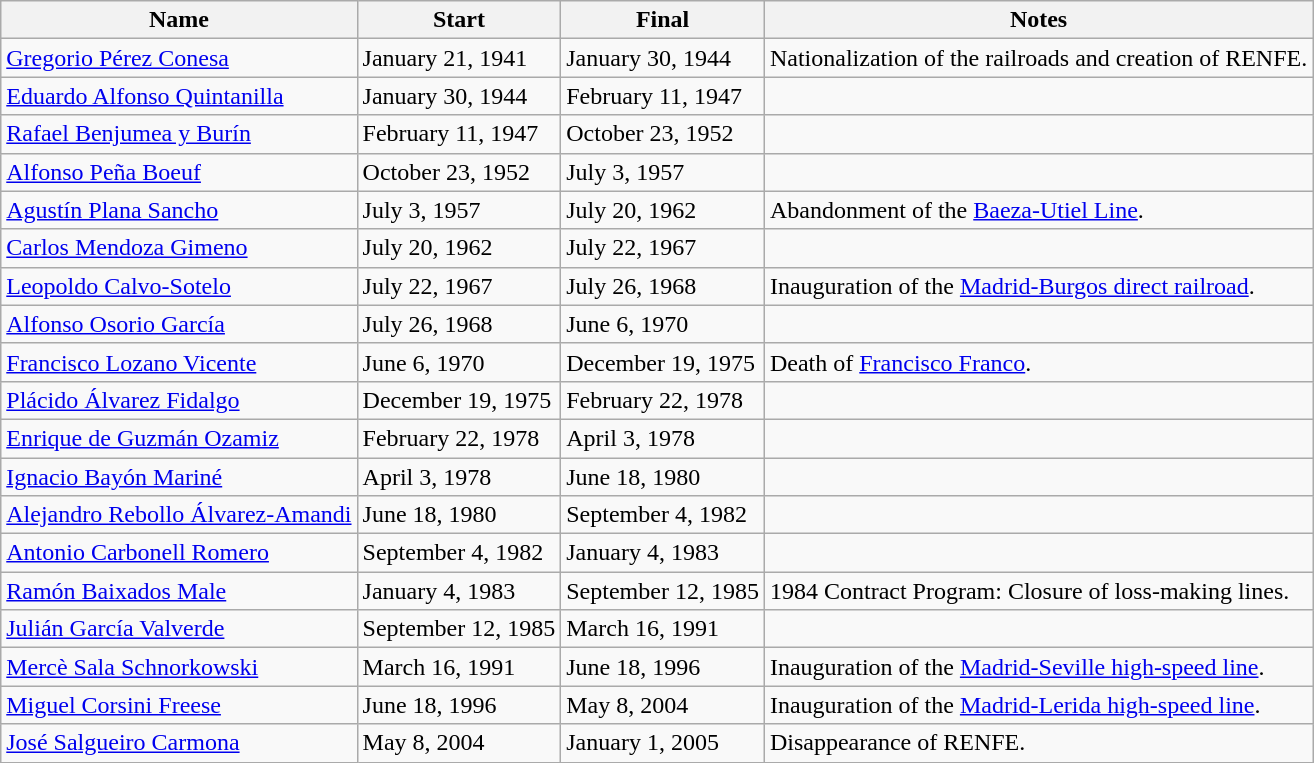<table class="wikitable">
<tr class="hintergrundfarbe5">
<th><strong>Name</strong></th>
<th>Start</th>
<th><strong>Final</strong></th>
<th>Notes</th>
</tr>
<tr>
<td><a href='#'>Gregorio Pérez Conesa</a></td>
<td>January 21, 1941</td>
<td>January 30, 1944</td>
<td>Nationalization of the railroads and creation of RENFE.</td>
</tr>
<tr>
<td><a href='#'>Eduardo Alfonso Quintanilla</a></td>
<td>January 30, 1944</td>
<td>February 11, 1947</td>
<td></td>
</tr>
<tr>
<td><a href='#'>Rafael Benjumea y Burín</a></td>
<td>February 11, 1947</td>
<td>October 23, 1952</td>
<td></td>
</tr>
<tr>
<td><a href='#'>Alfonso Peña Boeuf</a></td>
<td>October 23, 1952</td>
<td>July 3, 1957</td>
<td></td>
</tr>
<tr>
<td><a href='#'>Agustín Plana Sancho</a></td>
<td>July 3, 1957</td>
<td>July 20, 1962</td>
<td>Abandonment of the <a href='#'>Baeza-Utiel Line</a>.</td>
</tr>
<tr>
<td><a href='#'>Carlos Mendoza Gimeno</a></td>
<td>July 20, 1962</td>
<td>July 22, 1967</td>
<td></td>
</tr>
<tr>
<td><a href='#'>Leopoldo Calvo-Sotelo</a></td>
<td>July 22, 1967</td>
<td>July 26, 1968</td>
<td>Inauguration of the <a href='#'>Madrid-Burgos direct railroad</a>.</td>
</tr>
<tr>
<td><a href='#'>Alfonso Osorio García</a></td>
<td>July 26, 1968</td>
<td>June 6, 1970</td>
<td></td>
</tr>
<tr>
<td><a href='#'>Francisco Lozano Vicente</a></td>
<td>June 6, 1970</td>
<td>December 19, 1975</td>
<td>Death of <a href='#'>Francisco Franco</a>.</td>
</tr>
<tr>
<td><a href='#'>Plácido Álvarez Fidalgo</a></td>
<td>December 19, 1975</td>
<td>February 22, 1978</td>
<td></td>
</tr>
<tr>
<td><a href='#'>Enrique de Guzmán Ozamiz</a></td>
<td>February 22, 1978</td>
<td>April 3, 1978</td>
<td></td>
</tr>
<tr>
<td><a href='#'>Ignacio Bayón Mariné</a></td>
<td>April 3, 1978</td>
<td>June 18, 1980</td>
<td></td>
</tr>
<tr>
<td><a href='#'>Alejandro Rebollo Álvarez-Amandi</a></td>
<td>June 18, 1980</td>
<td>September 4, 1982</td>
<td></td>
</tr>
<tr>
<td><a href='#'>Antonio Carbonell Romero</a></td>
<td>September 4, 1982</td>
<td>January 4, 1983</td>
<td></td>
</tr>
<tr>
<td><a href='#'>Ramón Baixados Male</a></td>
<td>January 4, 1983</td>
<td>September 12, 1985</td>
<td>1984 Contract Program: Closure of loss-making lines.</td>
</tr>
<tr>
<td><a href='#'>Julián García Valverde</a></td>
<td>September 12, 1985</td>
<td>March 16, 1991</td>
<td></td>
</tr>
<tr>
<td><a href='#'>Mercè Sala Schnorkowski</a></td>
<td>March 16, 1991</td>
<td>June 18, 1996</td>
<td>Inauguration of the <a href='#'>Madrid-Seville high-speed line</a>.</td>
</tr>
<tr>
<td><a href='#'>Miguel Corsini Freese</a></td>
<td>June 18, 1996</td>
<td>May 8, 2004</td>
<td>Inauguration of the <a href='#'>Madrid-Lerida high-speed line</a>.</td>
</tr>
<tr>
<td><a href='#'>José Salgueiro Carmona</a></td>
<td>May 8, 2004</td>
<td>January 1, 2005</td>
<td>Disappearance of RENFE.</td>
</tr>
</table>
